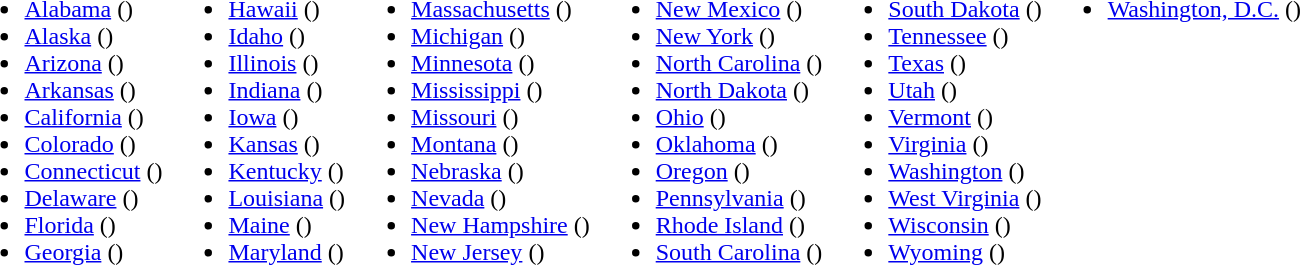<table border="0">
<tr>
<td valign="top"><br><ul><li><a href='#'>Alabama</a> (<a href='#'></a>)</li><li><a href='#'>Alaska</a> (<a href='#'></a>)</li><li><a href='#'>Arizona</a> (<a href='#'></a>)</li><li><a href='#'>Arkansas</a> (<a href='#'></a>)</li><li><a href='#'>California</a> (<a href='#'></a>)</li><li><a href='#'>Colorado</a> (<a href='#'></a>)</li><li><a href='#'>Connecticut</a> (<a href='#'></a>)</li><li><a href='#'>Delaware</a> (<a href='#'></a>)</li><li><a href='#'>Florida</a> (<a href='#'></a>)</li><li><a href='#'>Georgia</a> (<a href='#'></a>)</li></ul></td>
<td valign="top"><br><ul><li><a href='#'>Hawaii</a> (<a href='#'></a>)</li><li><a href='#'>Idaho</a> (<a href='#'></a>)</li><li><a href='#'>Illinois</a> (<a href='#'></a>)</li><li><a href='#'>Indiana</a> (<a href='#'></a>)</li><li><a href='#'>Iowa</a> (<a href='#'></a>)</li><li><a href='#'>Kansas</a> (<a href='#'></a>)</li><li><a href='#'>Kentucky</a> (<a href='#'></a>)</li><li><a href='#'>Louisiana</a> (<a href='#'></a>)</li><li><a href='#'>Maine</a> (<a href='#'></a>)</li><li><a href='#'>Maryland</a> (<a href='#'></a>)</li></ul></td>
<td valign="top"><br><ul><li><a href='#'>Massachusetts</a> (<a href='#'></a>)</li><li><a href='#'>Michigan</a> (<a href='#'></a>)</li><li><a href='#'>Minnesota</a> (<a href='#'></a>)</li><li><a href='#'>Mississippi</a> (<a href='#'></a>)</li><li><a href='#'>Missouri</a> (<a href='#'></a>)</li><li><a href='#'>Montana</a> (<a href='#'></a>)</li><li><a href='#'>Nebraska</a> (<a href='#'></a>)</li><li><a href='#'>Nevada</a> (<a href='#'></a>)</li><li><a href='#'>New Hampshire</a> (<a href='#'></a>)</li><li><a href='#'>New Jersey</a> (<a href='#'></a>)</li></ul></td>
<td valign="top"><br><ul><li><a href='#'>New Mexico</a> (<a href='#'></a>)</li><li><a href='#'>New York</a> (<a href='#'></a>)</li><li><a href='#'>North Carolina</a> (<a href='#'></a>)</li><li><a href='#'>North Dakota</a> (<a href='#'></a>)</li><li><a href='#'>Ohio</a> (<a href='#'></a>)</li><li><a href='#'>Oklahoma</a> (<a href='#'></a>)</li><li><a href='#'>Oregon</a> (<a href='#'></a>)</li><li><a href='#'>Pennsylvania</a> (<a href='#'></a>)</li><li><a href='#'>Rhode Island</a> (<a href='#'></a>)</li><li><a href='#'>South Carolina</a> (<a href='#'></a>)</li></ul></td>
<td valign="top"><br><ul><li><a href='#'>South Dakota</a> (<a href='#'></a>)</li><li><a href='#'>Tennessee</a> (<a href='#'></a>)</li><li><a href='#'>Texas</a> (<a href='#'></a>)</li><li><a href='#'>Utah</a> (<a href='#'></a>)</li><li><a href='#'>Vermont</a> (<a href='#'></a>)</li><li><a href='#'>Virginia</a> (<a href='#'></a>)</li><li><a href='#'>Washington</a> (<a href='#'></a>)</li><li><a href='#'>West Virginia</a> (<a href='#'></a>)</li><li><a href='#'>Wisconsin</a> (<a href='#'></a>)</li><li><a href='#'>Wyoming</a> (<a href='#'></a>)</li></ul></td>
<td valign="top"><br><ul><li><a href='#'>Washington, D.C.</a> (<a href='#'></a>)</li></ul></td>
</tr>
</table>
